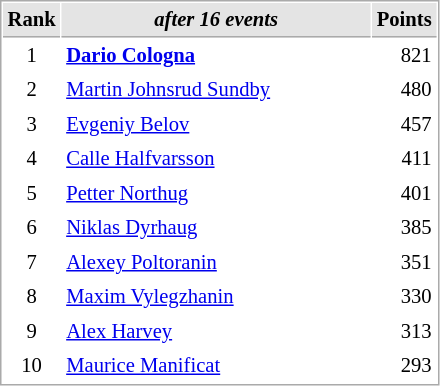<table cellspacing="1" cellpadding="3" style="border:1px solid #AAAAAA;font-size:86%">
<tr style="background-color: #E4E4E4;">
<th style="border-bottom:1px solid #AAAAAA" width=10>Rank</th>
<th style="border-bottom:1px solid #AAAAAA" width=200><em>after 16 events</em></th>
<th style="border-bottom:1px solid #AAAAAA" width=20 align=right>Points</th>
</tr>
<tr>
<td align=center>1</td>
<td> <strong><a href='#'>Dario Cologna</a></strong></td>
<td align=right>821</td>
</tr>
<tr>
<td align=center>2</td>
<td> <a href='#'>Martin Johnsrud Sundby</a></td>
<td align=right>480</td>
</tr>
<tr>
<td align=center>3</td>
<td> <a href='#'>Evgeniy Belov</a></td>
<td align=right>457</td>
</tr>
<tr>
<td align=center>4</td>
<td> <a href='#'>Calle Halfvarsson</a></td>
<td align=right>411</td>
</tr>
<tr>
<td align=center>5</td>
<td> <a href='#'>Petter Northug</a></td>
<td align=right>401</td>
</tr>
<tr>
<td align=center>6</td>
<td> <a href='#'>Niklas Dyrhaug</a></td>
<td align=right>385</td>
</tr>
<tr>
<td align=center>7</td>
<td> <a href='#'>Alexey Poltoranin</a></td>
<td align=right>351</td>
</tr>
<tr>
<td align=center>8</td>
<td> <a href='#'>Maxim Vylegzhanin</a></td>
<td align=right>330</td>
</tr>
<tr>
<td align=center>9</td>
<td> <a href='#'>Alex Harvey</a></td>
<td align=right>313</td>
</tr>
<tr>
<td align=center>10</td>
<td> <a href='#'>Maurice Manificat</a></td>
<td align=right>293</td>
</tr>
</table>
